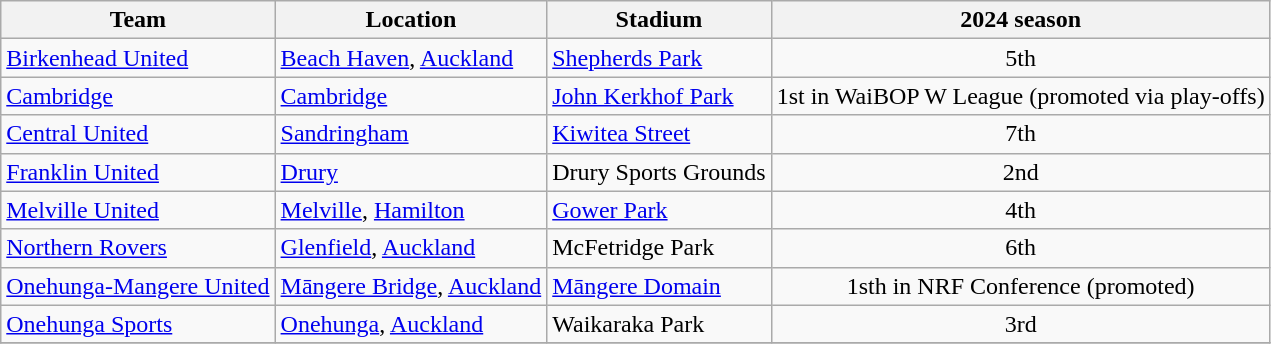<table class="wikitable sortable">
<tr>
<th>Team</th>
<th>Location</th>
<th>Stadium</th>
<th>2024 season</th>
</tr>
<tr>
<td><a href='#'>Birkenhead United</a></td>
<td><a href='#'>Beach Haven</a>, <a href='#'>Auckland</a></td>
<td><a href='#'>Shepherds Park</a></td>
<td align="center">5th</td>
</tr>
<tr>
<td><a href='#'>Cambridge</a></td>
<td><a href='#'>Cambridge</a></td>
<td><a href='#'>John Kerkhof Park</a></td>
<td align="center">1st in WaiBOP W League (promoted via play-offs)</td>
</tr>
<tr>
<td><a href='#'>Central United</a></td>
<td><a href='#'>Sandringham</a></td>
<td><a href='#'>Kiwitea Street</a></td>
<td align="center">7th</td>
</tr>
<tr>
<td><a href='#'>Franklin United</a></td>
<td><a href='#'>Drury</a></td>
<td>Drury Sports Grounds</td>
<td align="center">2nd</td>
</tr>
<tr>
<td><a href='#'>Melville United</a></td>
<td><a href='#'>Melville</a>, <a href='#'>Hamilton</a></td>
<td><a href='#'>Gower Park</a></td>
<td align="center">4th</td>
</tr>
<tr>
<td><a href='#'>Northern Rovers</a></td>
<td><a href='#'>Glenfield</a>, <a href='#'>Auckland</a></td>
<td>McFetridge Park</td>
<td align="center">6th</td>
</tr>
<tr>
<td><a href='#'>Onehunga-Mangere United</a></td>
<td><a href='#'>Māngere Bridge</a>, <a href='#'>Auckland</a></td>
<td><a href='#'>Māngere Domain</a></td>
<td align="center">1sth in NRF Conference (promoted)</td>
</tr>
<tr>
<td><a href='#'>Onehunga Sports</a></td>
<td><a href='#'>Onehunga</a>, <a href='#'>Auckland</a></td>
<td>Waikaraka Park</td>
<td align="center">3rd</td>
</tr>
<tr>
</tr>
</table>
